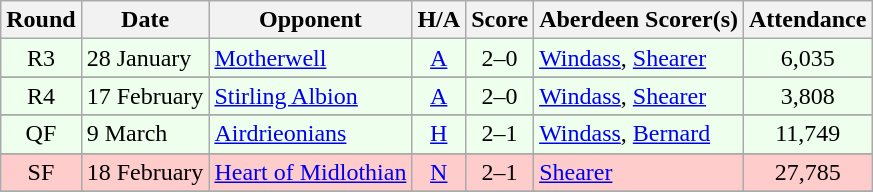<table class="wikitable" style="text-align:center">
<tr>
<th>Round</th>
<th>Date</th>
<th>Opponent</th>
<th>H/A</th>
<th>Score</th>
<th>Aberdeen Scorer(s)</th>
<th>Attendance</th>
</tr>
<tr bgcolor=#EEFFEE>
<td>R3</td>
<td align=left>28 January</td>
<td align=left><a href='#'>Motherwell</a></td>
<td><a href='#'>A</a></td>
<td>2–0</td>
<td align=left><a href='#'>Windass</a>, <a href='#'>Shearer</a></td>
<td>6,035</td>
</tr>
<tr>
</tr>
<tr bgcolor=#EEFFEE>
<td>R4</td>
<td align=left>17 February</td>
<td align=left><a href='#'>Stirling Albion</a></td>
<td><a href='#'>A</a></td>
<td>2–0</td>
<td align=left><a href='#'>Windass</a>, <a href='#'>Shearer</a></td>
<td>3,808</td>
</tr>
<tr>
</tr>
<tr bgcolor=#EEFFEE>
<td>QF</td>
<td align=left>9 March</td>
<td align=left><a href='#'>Airdrieonians</a></td>
<td><a href='#'>H</a></td>
<td>2–1</td>
<td align=left><a href='#'>Windass</a>, <a href='#'>Bernard</a></td>
<td>11,749</td>
</tr>
<tr>
</tr>
<tr bgcolor=#FFCCCC>
<td>SF</td>
<td align=left>18 February</td>
<td align=left><a href='#'>Heart of Midlothian</a></td>
<td><a href='#'>N</a></td>
<td>2–1</td>
<td align=left><a href='#'>Shearer</a></td>
<td>27,785</td>
</tr>
<tr>
</tr>
</table>
